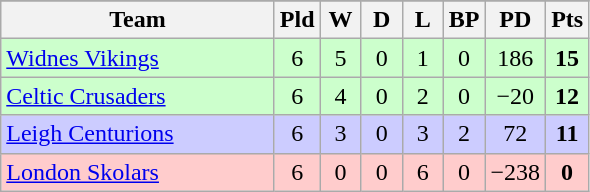<table class="wikitable" style="text-align: center;">
<tr>
</tr>
<tr>
<th width="175">Team</th>
<th width="20">Pld</th>
<th width="20">W</th>
<th width="20">D</th>
<th width="20">L</th>
<th width="20">BP</th>
<th width="20">PD</th>
<th width="20">Pts</th>
</tr>
<tr bgcolor=#ccffcc>
<td align=left><a href='#'>Widnes Vikings</a></td>
<td>6</td>
<td>5</td>
<td>0</td>
<td>1</td>
<td>0</td>
<td>186</td>
<td><strong>15</strong></td>
</tr>
<tr bgcolor=#ccffcc>
<td align=left><a href='#'>Celtic Crusaders</a></td>
<td>6</td>
<td>4</td>
<td>0</td>
<td>2</td>
<td>0</td>
<td>−20</td>
<td><strong>12</strong></td>
</tr>
<tr bgcolor=#ccccff>
<td align=left><a href='#'>Leigh Centurions</a></td>
<td>6</td>
<td>3</td>
<td>0</td>
<td>3</td>
<td>2</td>
<td>72</td>
<td><strong>11</strong></td>
</tr>
<tr bgcolor=#ffcccc>
<td align=left><a href='#'>London Skolars</a></td>
<td>6</td>
<td>0</td>
<td>0</td>
<td>6</td>
<td>0</td>
<td>−238</td>
<td><strong>0</strong></td>
</tr>
</table>
